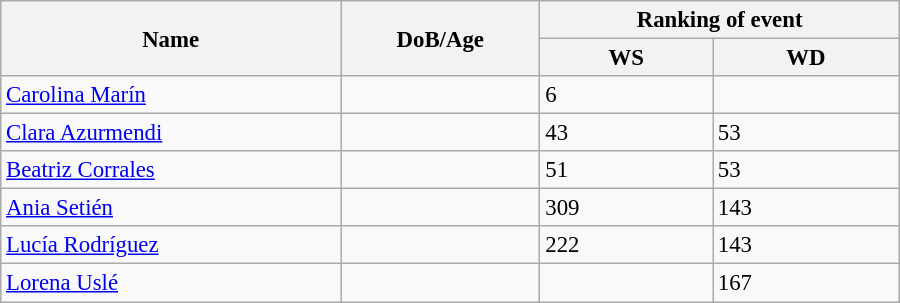<table class="wikitable"  style="width:600px; font-size:95%;">
<tr>
<th align="left" rowspan="2">Name</th>
<th align="left" rowspan="2">DoB/Age</th>
<th align="center" colspan="2">Ranking of event</th>
</tr>
<tr>
<th align="center">WS</th>
<th align="center">WD</th>
</tr>
<tr>
<td align="left"><a href='#'>Carolina Marín</a></td>
<td align="left"></td>
<td>6</td>
<td></td>
</tr>
<tr>
<td align="left"><a href='#'>Clara Azurmendi</a></td>
<td align="left"></td>
<td>43</td>
<td>53</td>
</tr>
<tr>
<td align="left"><a href='#'>Beatriz Corrales</a></td>
<td align="left"></td>
<td>51</td>
<td>53</td>
</tr>
<tr>
<td align="left"><a href='#'>Ania Setién</a></td>
<td align="left"></td>
<td>309</td>
<td>143</td>
</tr>
<tr>
<td align="left"><a href='#'>Lucía Rodríguez</a></td>
<td align="left"></td>
<td>222</td>
<td>143</td>
</tr>
<tr>
<td align="left"><a href='#'>Lorena Uslé</a></td>
<td align="left"></td>
<td></td>
<td>167</td>
</tr>
</table>
